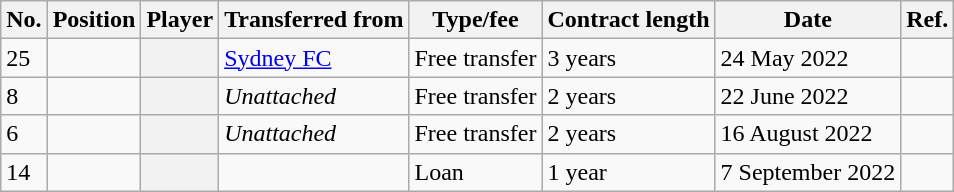<table class="wikitable plainrowheaders sortable" style="text-align:center; text-align:left">
<tr>
<th scope="col">No.</th>
<th scope="col">Position</th>
<th scope="col">Player</th>
<th scope="col">Transferred from</th>
<th scope="col">Type/fee</th>
<th scope="col">Contract length</th>
<th scope="col">Date</th>
<th class="unsortable" scope="col">Ref.</th>
</tr>
<tr>
<td>25</td>
<td></td>
<th scope="row"></th>
<td><a href='#'>Sydney FC</a></td>
<td>Free transfer</td>
<td>3 years</td>
<td>24 May 2022</td>
<td></td>
</tr>
<tr>
<td>8</td>
<td></td>
<th scope="row"></th>
<td><em>Unattached</em></td>
<td>Free transfer</td>
<td>2 years</td>
<td>22 June 2022</td>
<td></td>
</tr>
<tr>
<td>6</td>
<td></td>
<th scope="row"></th>
<td><em>Unattached</em></td>
<td>Free transfer</td>
<td>2 years</td>
<td>16 August 2022</td>
<td></td>
</tr>
<tr>
<td>14</td>
<td></td>
<th scope="row"></th>
<td></td>
<td>Loan</td>
<td>1 year</td>
<td>7 September 2022</td>
<td></td>
</tr>
</table>
